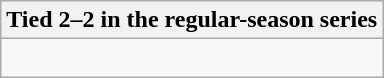<table class="wikitable collapsible collapsed">
<tr>
<th>Tied 2–2 in the regular-season series</th>
</tr>
<tr>
<td><br>


</td>
</tr>
</table>
